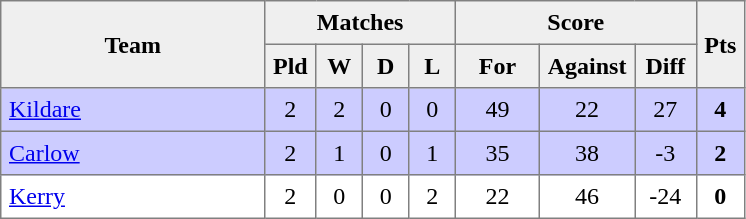<table style=border-collapse:collapse border=1 cellspacing=0 cellpadding=5>
<tr align=center bgcolor=#efefef>
<th rowspan=2 width=165>Team</th>
<th colspan=4>Matches</th>
<th colspan=3>Score</th>
<th rowspan=2width=20>Pts</th>
</tr>
<tr align=center bgcolor=#efefef>
<th width=20>Pld</th>
<th width=20>W</th>
<th width=20>D</th>
<th width=20>L</th>
<th width=45>For</th>
<th width=45>Against</th>
<th width=30>Diff</th>
</tr>
<tr align=center style="background:#ccccff;">
<td style="text-align:left;"><a href='#'>Kildare</a></td>
<td>2</td>
<td>2</td>
<td>0</td>
<td>0</td>
<td>49</td>
<td>22</td>
<td>27</td>
<td><strong>4</strong></td>
</tr>
<tr align=center style="background:#ccccff;">
<td style="text-align:left;"><a href='#'>Carlow</a></td>
<td>2</td>
<td>1</td>
<td>0</td>
<td>1</td>
<td>35</td>
<td>38</td>
<td>-3</td>
<td><strong>2</strong></td>
</tr>
<tr align=center>
<td style="text-align:left;"><a href='#'>Kerry</a></td>
<td>2</td>
<td>0</td>
<td>0</td>
<td>2</td>
<td>22</td>
<td>46</td>
<td>-24</td>
<td><strong>0</strong></td>
</tr>
</table>
